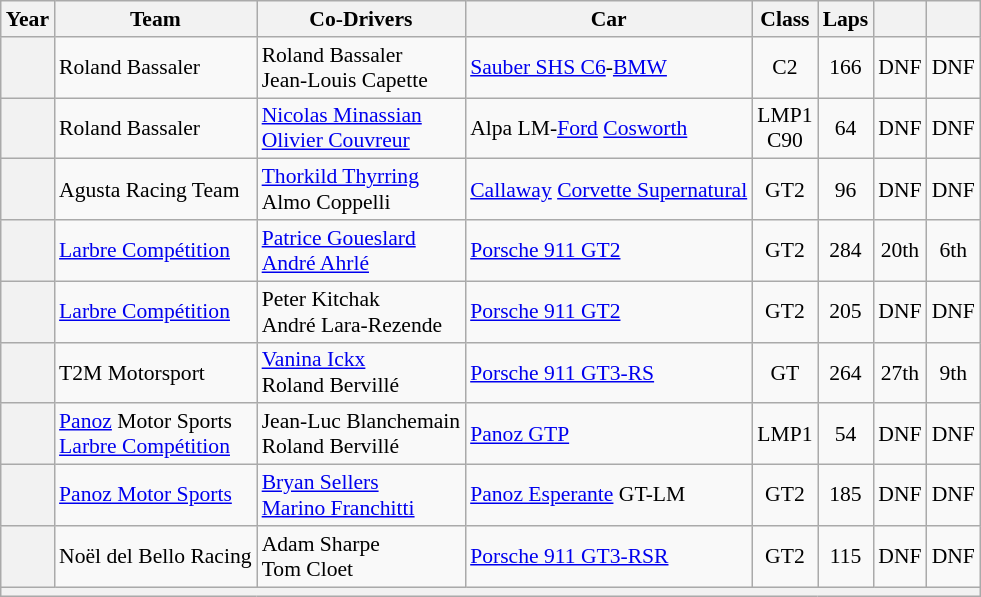<table class="wikitable" style="text-align:center; font-size:90%">
<tr>
<th>Year</th>
<th>Team</th>
<th>Co-Drivers</th>
<th>Car</th>
<th>Class</th>
<th>Laps</th>
<th></th>
<th></th>
</tr>
<tr>
<th></th>
<td align="left"> Roland Bassaler</td>
<td align="left"> Roland Bassaler<br> Jean-Louis Capette</td>
<td align="left"><a href='#'>Sauber SHS C6</a>-<a href='#'>BMW</a></td>
<td>C2</td>
<td>166</td>
<td>DNF</td>
<td>DNF</td>
</tr>
<tr>
<th></th>
<td align="left"> Roland Bassaler</td>
<td align="left"> <a href='#'>Nicolas Minassian</a><br> <a href='#'>Olivier Couvreur</a></td>
<td align="left">Alpa LM-<a href='#'>Ford</a> <a href='#'>Cosworth</a></td>
<td>LMP1<br>C90</td>
<td>64</td>
<td>DNF</td>
<td>DNF</td>
</tr>
<tr>
<th></th>
<td align="left"> Agusta Racing Team</td>
<td align="left"> <a href='#'>Thorkild Thyrring</a><br> Almo Coppelli</td>
<td align="left"><a href='#'>Callaway</a> <a href='#'>Corvette Supernatural</a></td>
<td>GT2</td>
<td>96</td>
<td>DNF</td>
<td>DNF</td>
</tr>
<tr>
<th></th>
<td align="left"> <a href='#'>Larbre Compétition</a></td>
<td align="left"> <a href='#'>Patrice Goueslard</a><br> <a href='#'>André Ahrlé</a></td>
<td align="left"><a href='#'>Porsche 911 GT2</a></td>
<td>GT2</td>
<td>284</td>
<td>20th</td>
<td>6th</td>
</tr>
<tr>
<th></th>
<td align="left"> <a href='#'>Larbre Compétition</a></td>
<td align="left"> Peter Kitchak<br> André Lara-Rezende</td>
<td align="left"><a href='#'>Porsche 911 GT2</a></td>
<td>GT2</td>
<td>205</td>
<td>DNF</td>
<td>DNF</td>
</tr>
<tr>
<th></th>
<td align="left"> T2M Motorsport</td>
<td align="left"> <a href='#'>Vanina Ickx</a><br> Roland Bervillé</td>
<td align="left"><a href='#'>Porsche 911 GT3-RS</a></td>
<td>GT</td>
<td>264</td>
<td>27th</td>
<td>9th</td>
</tr>
<tr>
<th></th>
<td align="left"> <a href='#'>Panoz</a> Motor Sports<br> <a href='#'>Larbre Compétition</a></td>
<td align="left"> Jean-Luc Blanchemain<br> Roland Bervillé</td>
<td align="left"><a href='#'>Panoz GTP</a></td>
<td>LMP1</td>
<td>54</td>
<td>DNF</td>
<td>DNF</td>
</tr>
<tr>
<th></th>
<td align="left"> <a href='#'>Panoz Motor Sports</a></td>
<td align="left"> <a href='#'>Bryan Sellers</a><br> <a href='#'>Marino Franchitti</a></td>
<td align="left"><a href='#'>Panoz Esperante</a> GT-LM</td>
<td>GT2</td>
<td>185</td>
<td>DNF</td>
<td>DNF</td>
</tr>
<tr>
<th></th>
<td align="left"> Noël del Bello Racing</td>
<td align="left"> Adam Sharpe<br> Tom Cloet</td>
<td align="left"><a href='#'>Porsche 911 GT3-RSR</a></td>
<td>GT2</td>
<td>115</td>
<td>DNF</td>
<td>DNF</td>
</tr>
<tr>
<th colspan="8"></th>
</tr>
</table>
